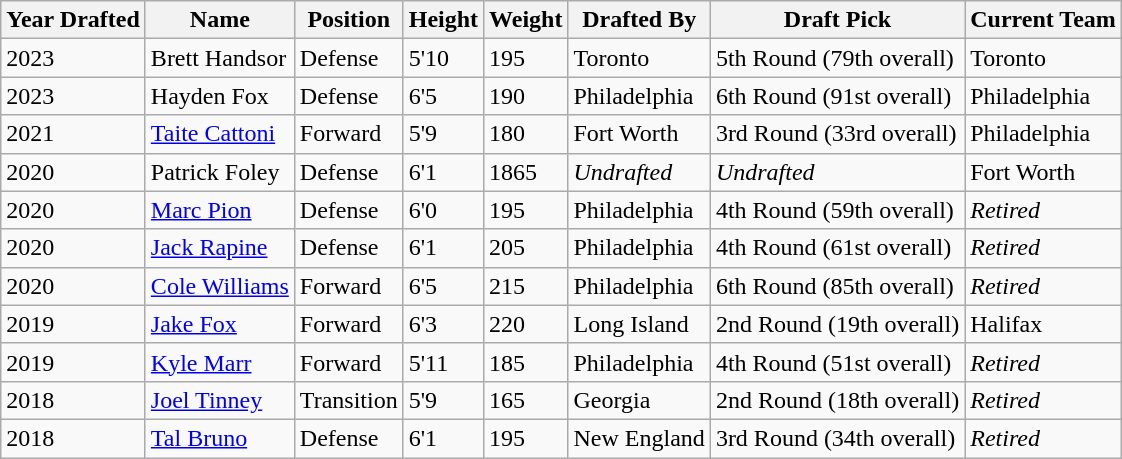<table class="wikitable sortable">
<tr>
<th>Year Drafted</th>
<th>Name</th>
<th>Position</th>
<th>Height</th>
<th>Weight</th>
<th>Drafted By</th>
<th>Draft Pick</th>
<th>Current Team</th>
</tr>
<tr>
<td>2023</td>
<td>Brett Handsor</td>
<td>Defense</td>
<td>5'10</td>
<td>195</td>
<td>Toronto</td>
<td>5th Round (79th overall)</td>
<td>Toronto</td>
</tr>
<tr>
<td>2023</td>
<td>Hayden Fox</td>
<td>Defense</td>
<td>6'5</td>
<td>190</td>
<td>Philadelphia</td>
<td>6th Round (91st overall)</td>
<td>Philadelphia</td>
</tr>
<tr>
<td>2021</td>
<td><a href='#'>Taite Cattoni</a></td>
<td>Forward</td>
<td>5'9</td>
<td>180</td>
<td>Fort Worth</td>
<td>3rd Round (33rd overall)</td>
<td>Philadelphia</td>
</tr>
<tr>
<td>2020</td>
<td>Patrick Foley</td>
<td>Defense</td>
<td>6'1</td>
<td>1865</td>
<td><em>Undrafted</em></td>
<td><em>Undrafted</em></td>
<td>Fort Worth</td>
</tr>
<tr>
<td>2020</td>
<td><a href='#'>Marc Pion</a></td>
<td>Defense</td>
<td>6'0</td>
<td>195</td>
<td>Philadelphia</td>
<td>4th Round (59th overall)</td>
<td><em>Retired</em></td>
</tr>
<tr>
<td>2020</td>
<td><a href='#'>Jack Rapine</a></td>
<td>Defense</td>
<td>6'1</td>
<td>205</td>
<td>Philadelphia</td>
<td>4th Round (61st overall)</td>
<td><em>Retired</em></td>
</tr>
<tr>
<td>2020</td>
<td><a href='#'>Cole Williams</a></td>
<td>Forward</td>
<td>6'5</td>
<td>215</td>
<td>Philadelphia</td>
<td>6th Round (85th overall)</td>
<td><em>Retired</em></td>
</tr>
<tr>
<td>2019</td>
<td><a href='#'>Jake Fox</a></td>
<td>Forward</td>
<td>6'3</td>
<td>220</td>
<td>Long Island</td>
<td>2nd Round (19th overall)</td>
<td>Halifax</td>
</tr>
<tr>
<td>2019</td>
<td><a href='#'>Kyle Marr</a></td>
<td>Forward</td>
<td>5'11</td>
<td>185</td>
<td>Philadelphia</td>
<td>4th Round (51st overall)</td>
<td><em>Retired</em></td>
</tr>
<tr>
<td>2018</td>
<td><a href='#'>Joel Tinney</a></td>
<td>Transition</td>
<td>5'9</td>
<td>165</td>
<td>Georgia</td>
<td>2nd Round (18th overall)</td>
<td><em>Retired</em></td>
</tr>
<tr>
<td>2018</td>
<td><a href='#'>Tal Bruno</a></td>
<td>Defense</td>
<td>6'1</td>
<td>195</td>
<td>New England</td>
<td>3rd Round (34th overall)</td>
<td><em>Retired</em></td>
</tr>
</table>
